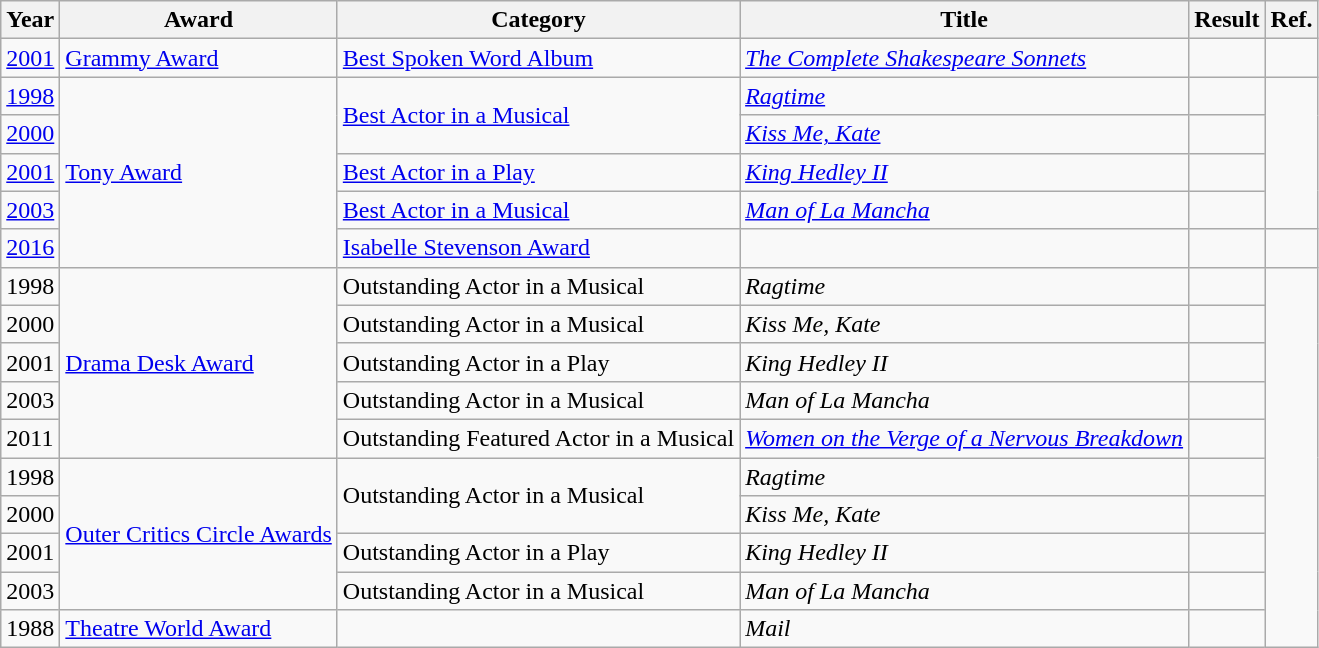<table class="wikitable">
<tr>
<th>Year</th>
<th>Award</th>
<th>Category</th>
<th class="unsortable">Title</th>
<th>Result</th>
<th>Ref.</th>
</tr>
<tr>
<td><a href='#'>2001</a></td>
<td><a href='#'>Grammy Award</a></td>
<td><a href='#'>Best Spoken Word Album</a></td>
<td><em><a href='#'>The Complete Shakespeare Sonnets</a></em></td>
<td></td>
<td></td>
</tr>
<tr>
<td><a href='#'>1998</a></td>
<td rowspan=5><a href='#'>Tony Award</a></td>
<td rowspan=2><a href='#'>Best Actor in a Musical</a></td>
<td><em><a href='#'>Ragtime</a></em></td>
<td></td>
<td rowspan=4></td>
</tr>
<tr>
<td><a href='#'>2000</a></td>
<td><em><a href='#'>Kiss Me, Kate</a></em></td>
<td></td>
</tr>
<tr>
<td><a href='#'>2001</a></td>
<td><a href='#'>Best Actor in a Play</a></td>
<td><em><a href='#'>King Hedley II</a></em></td>
<td></td>
</tr>
<tr>
<td><a href='#'>2003</a></td>
<td><a href='#'>Best Actor in a Musical</a></td>
<td><em><a href='#'>Man of La Mancha</a></em></td>
<td></td>
</tr>
<tr>
<td><a href='#'>2016</a></td>
<td><a href='#'>Isabelle Stevenson Award</a></td>
<td></td>
<td></td>
<td></td>
</tr>
<tr>
<td>1998</td>
<td rowspan=5><a href='#'>Drama Desk Award</a></td>
<td>Outstanding Actor in a Musical</td>
<td><em>Ragtime</em></td>
<td></td>
<td rowspan=10></td>
</tr>
<tr>
<td>2000</td>
<td>Outstanding Actor in a Musical</td>
<td><em>Kiss Me, Kate</em></td>
<td></td>
</tr>
<tr>
<td>2001</td>
<td>Outstanding Actor in a Play</td>
<td><em>King Hedley II</em></td>
<td></td>
</tr>
<tr>
<td>2003</td>
<td>Outstanding Actor in a Musical</td>
<td><em>Man of La Mancha</em></td>
<td></td>
</tr>
<tr>
<td>2011</td>
<td>Outstanding Featured Actor in a Musical</td>
<td><em><a href='#'>Women on the Verge of a Nervous Breakdown</a></em></td>
<td></td>
</tr>
<tr>
<td>1998</td>
<td rowspan=4><a href='#'>Outer Critics Circle Awards</a></td>
<td rowspan=2>Outstanding Actor in a Musical</td>
<td><em>Ragtime</em></td>
<td></td>
</tr>
<tr>
<td>2000</td>
<td><em>Kiss Me, Kate</em></td>
<td></td>
</tr>
<tr>
<td>2001</td>
<td>Outstanding Actor in a Play</td>
<td><em>King Hedley II</em></td>
<td></td>
</tr>
<tr>
<td>2003</td>
<td>Outstanding Actor in a Musical</td>
<td><em>Man of La Mancha</em></td>
<td></td>
</tr>
<tr>
<td>1988</td>
<td><a href='#'>Theatre World Award</a></td>
<td></td>
<td><em>Mail</em></td>
<td></td>
</tr>
</table>
